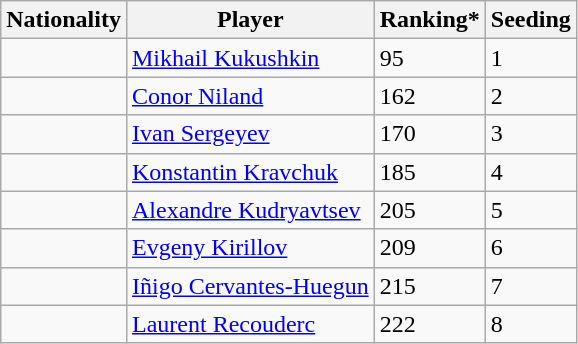<table class="wikitable" border="1">
<tr>
<th>Nationality</th>
<th>Player</th>
<th>Ranking*</th>
<th>Seeding</th>
</tr>
<tr>
<td></td>
<td><a href='#'>Mikhail Kukushkin</a></td>
<td>95</td>
<td>1</td>
</tr>
<tr>
<td></td>
<td><a href='#'>Conor Niland</a></td>
<td>162</td>
<td>2</td>
</tr>
<tr>
<td></td>
<td><a href='#'>Ivan Sergeyev</a></td>
<td>170</td>
<td>3</td>
</tr>
<tr>
<td></td>
<td><a href='#'>Konstantin Kravchuk</a></td>
<td>185</td>
<td>4</td>
</tr>
<tr>
<td></td>
<td><a href='#'>Alexandre Kudryavtsev</a></td>
<td>205</td>
<td>5</td>
</tr>
<tr>
<td></td>
<td><a href='#'>Evgeny Kirillov</a></td>
<td>209</td>
<td>6</td>
</tr>
<tr>
<td></td>
<td><a href='#'>Iñigo Cervantes-Huegun</a></td>
<td>215</td>
<td>7</td>
</tr>
<tr>
<td></td>
<td><a href='#'>Laurent Recouderc</a></td>
<td>222</td>
<td>8</td>
</tr>
</table>
